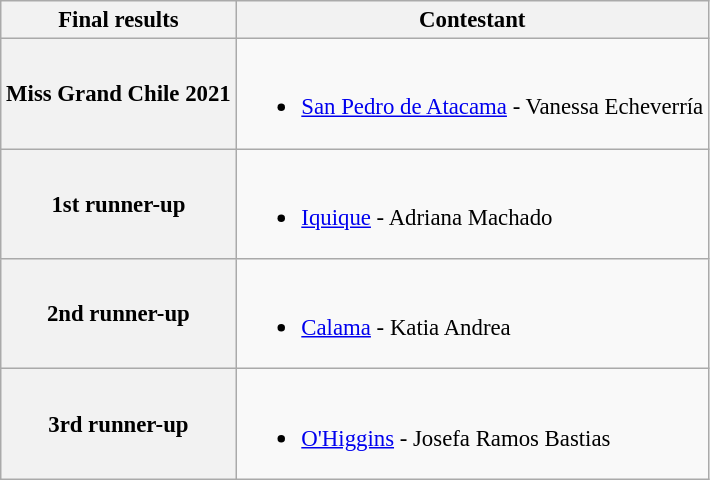<table class="wikitable" style="font-size: 95%;">
<tr>
<th>Final results</th>
<th>Contestant</th>
</tr>
<tr>
<th>Miss Grand Chile 2021</th>
<td><br><ul><li><a href='#'>San Pedro de Atacama</a> - Vanessa Echeverría</li></ul></td>
</tr>
<tr>
<th>1st runner-up</th>
<td><br><ul><li><a href='#'>Iquique</a> - Adriana Machado</li></ul></td>
</tr>
<tr>
<th>2nd runner-up</th>
<td><br><ul><li><a href='#'>Calama</a> - Katia Andrea</li></ul></td>
</tr>
<tr>
<th>3rd runner-up</th>
<td><br><ul><li><a href='#'>O'Higgins</a> - Josefa Ramos Bastias</li></ul></td>
</tr>
</table>
